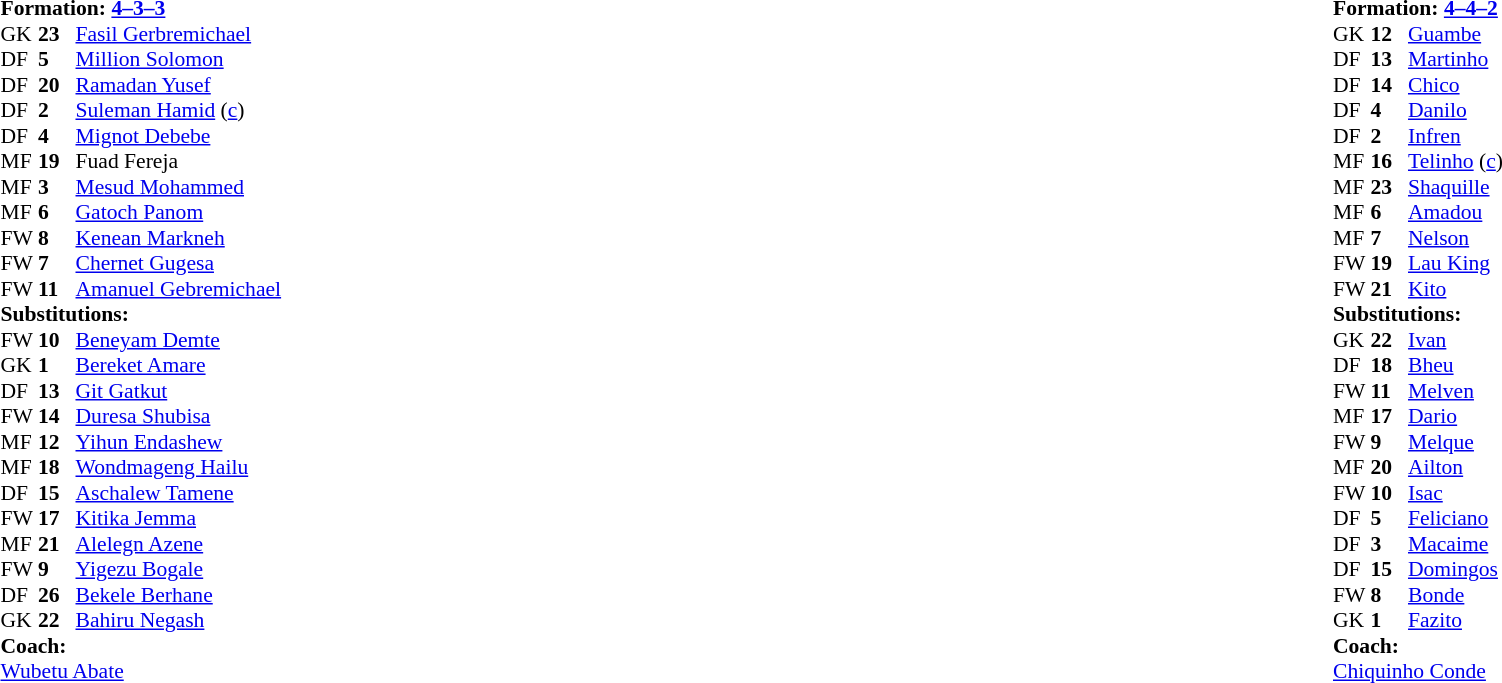<table width="100%">
<tr>
<td valign="top" width="40%"><br><table style="font-size:90%" cellspacing="0" cellpadding="0">
<tr>
<td colspan=4><strong>Formation: <a href='#'>4–3–3</a></strong></td>
</tr>
<tr>
<th width=25></th>
<th width=25></th>
</tr>
<tr>
<td>GK</td>
<td><strong>23</strong></td>
<td><a href='#'>Fasil Gerbremichael</a></td>
</tr>
<tr>
<td>DF</td>
<td><strong>5</strong></td>
<td><a href='#'>Million Solomon</a></td>
</tr>
<tr>
<td>DF</td>
<td><strong>20</strong></td>
<td><a href='#'>Ramadan Yusef</a></td>
</tr>
<tr>
<td>DF</td>
<td><strong>2</strong></td>
<td><a href='#'>Suleman Hamid</a> (<a href='#'>c</a>)</td>
</tr>
<tr>
<td>DF</td>
<td><strong>4</strong></td>
<td><a href='#'>Mignot Debebe</a></td>
</tr>
<tr>
<td>MF</td>
<td><strong>19</strong></td>
<td>Fuad Fereja</td>
<td></td>
<td></td>
</tr>
<tr>
<td>MF</td>
<td><strong>3</strong></td>
<td><a href='#'>Mesud Mohammed</a></td>
</tr>
<tr>
<td>MF</td>
<td><strong>6</strong></td>
<td><a href='#'>Gatoch Panom</a></td>
</tr>
<tr>
<td>FW</td>
<td><strong>8</strong></td>
<td><a href='#'>Kenean Markneh</a></td>
<td></td>
<td></td>
</tr>
<tr>
<td>FW</td>
<td><strong>7</strong></td>
<td><a href='#'>Chernet Gugesa</a></td>
<td></td>
<td></td>
</tr>
<tr>
<td>FW</td>
<td><strong>11</strong></td>
<td><a href='#'>Amanuel Gebremichael</a></td>
</tr>
<tr>
<td colspan=3><strong>Substitutions:</strong></td>
</tr>
<tr>
<td>FW</td>
<td><strong>10</strong></td>
<td><a href='#'>Beneyam Demte</a></td>
<td></td>
<td></td>
</tr>
<tr>
<td>GK</td>
<td><strong>1</strong></td>
<td><a href='#'>Bereket Amare</a></td>
</tr>
<tr>
<td>DF</td>
<td><strong>13</strong></td>
<td><a href='#'>Git Gatkut</a></td>
</tr>
<tr>
<td>FW</td>
<td><strong>14</strong></td>
<td><a href='#'>Duresa Shubisa</a></td>
<td></td>
<td></td>
</tr>
<tr>
<td>MF</td>
<td><strong>12</strong></td>
<td><a href='#'>Yihun Endashew</a></td>
</tr>
<tr>
<td>MF</td>
<td><strong>18</strong></td>
<td><a href='#'>Wondmageng Hailu</a></td>
<td></td>
<td> </td>
</tr>
<tr>
<td>DF</td>
<td><strong>15</strong></td>
<td><a href='#'>Aschalew Tamene</a></td>
</tr>
<tr>
<td>FW</td>
<td><strong>17</strong></td>
<td><a href='#'>Kitika Jemma</a></td>
<td></td>
<td></td>
</tr>
<tr>
<td>MF</td>
<td><strong>21</strong></td>
<td><a href='#'>Alelegn Azene</a></td>
</tr>
<tr>
<td>FW</td>
<td><strong>9</strong></td>
<td><a href='#'>Yigezu Bogale</a></td>
</tr>
<tr>
<td>DF</td>
<td><strong>26</strong></td>
<td><a href='#'>Bekele Berhane</a></td>
</tr>
<tr>
<td>GK</td>
<td><strong>22</strong></td>
<td><a href='#'>Bahiru Negash</a></td>
</tr>
<tr>
<td colspan=3><strong>Coach:</strong></td>
</tr>
<tr>
<td colspan=3> <a href='#'>Wubetu Abate</a></td>
</tr>
</table>
</td>
<td valign="top"></td>
<td valign="top" width="50%"><br><table style="font-size:90%; margin:auto" cellspacing="0" cellpadding="0">
<tr>
<td colspan=4><strong>Formation: <a href='#'>4–4–2</a></strong></td>
</tr>
<tr>
<th width=25></th>
<th width=25></th>
</tr>
<tr>
<td>GK</td>
<td><strong>12</strong></td>
<td><a href='#'>Guambe</a></td>
</tr>
<tr>
<td>DF</td>
<td><strong>13</strong></td>
<td><a href='#'>Martinho</a></td>
</tr>
<tr>
<td>DF</td>
<td><strong>14</strong></td>
<td><a href='#'>Chico</a></td>
</tr>
<tr>
<td>DF</td>
<td><strong>4</strong></td>
<td><a href='#'>Danilo</a></td>
</tr>
<tr>
<td>DF</td>
<td><strong>2</strong></td>
<td><a href='#'>Infren</a></td>
</tr>
<tr>
<td>MF</td>
<td><strong>16</strong></td>
<td><a href='#'>Telinho</a> (<a href='#'>c</a>)</td>
<td></td>
<td></td>
</tr>
<tr>
<td>MF</td>
<td><strong>23</strong></td>
<td><a href='#'>Shaquille</a></td>
</tr>
<tr>
<td>MF</td>
<td><strong>6</strong></td>
<td><a href='#'>Amadou</a></td>
</tr>
<tr>
<td>MF</td>
<td><strong>7</strong></td>
<td><a href='#'>Nelson</a></td>
<td></td>
<td></td>
</tr>
<tr>
<td>FW</td>
<td><strong>19</strong></td>
<td><a href='#'>Lau King</a></td>
<td></td>
<td></td>
</tr>
<tr>
<td>FW</td>
<td><strong>21</strong></td>
<td><a href='#'>Kito</a></td>
<td></td>
<td></td>
</tr>
<tr>
<td colspan=3><strong>Substitutions:</strong></td>
</tr>
<tr>
<td>GK</td>
<td><strong>22</strong></td>
<td><a href='#'>Ivan</a></td>
</tr>
<tr>
<td>DF</td>
<td><strong>18</strong></td>
<td><a href='#'>Bheu</a></td>
</tr>
<tr>
<td>FW</td>
<td><strong>11</strong></td>
<td><a href='#'>Melven</a></td>
</tr>
<tr>
<td>MF</td>
<td><strong>17</strong></td>
<td><a href='#'>Dario</a></td>
</tr>
<tr>
<td>FW</td>
<td><strong>9</strong></td>
<td><a href='#'>Melque</a></td>
<td></td>
<td></td>
</tr>
<tr>
<td>MF</td>
<td><strong>20</strong></td>
<td><a href='#'>Ailton</a></td>
</tr>
<tr>
<td>FW</td>
<td><strong>10</strong></td>
<td><a href='#'>Isac</a></td>
<td></td>
<td></td>
</tr>
<tr>
<td>DF</td>
<td><strong>5</strong></td>
<td><a href='#'>Feliciano</a></td>
</tr>
<tr>
<td>DF</td>
<td><strong>3</strong></td>
<td><a href='#'>Macaime</a></td>
</tr>
<tr>
<td>DF</td>
<td><strong>15</strong></td>
<td><a href='#'>Domingos</a></td>
<td></td>
<td></td>
</tr>
<tr>
<td>FW</td>
<td><strong>8</strong></td>
<td><a href='#'>Bonde</a></td>
<td></td>
<td></td>
</tr>
<tr>
<td>GK</td>
<td><strong>1</strong></td>
<td><a href='#'>Fazito</a></td>
</tr>
<tr>
<td colspan=3><strong>Coach:</strong></td>
</tr>
<tr>
<td colspan=3> <a href='#'>Chiquinho Conde</a></td>
</tr>
</table>
</td>
</tr>
</table>
